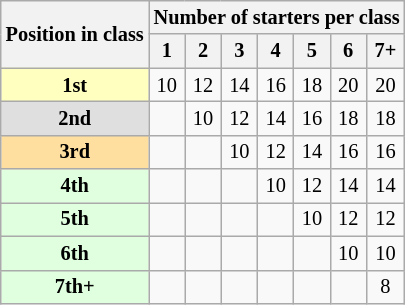<table class="wikitable" style="font-size: 85%; text-align:center">
<tr>
<th rowspan="2">Position in class</th>
<th colspan="7">Number of starters per class</th>
</tr>
<tr>
<th>1</th>
<th>2</th>
<th>3</th>
<th>4</th>
<th>5</th>
<th>6</th>
<th>7+</th>
</tr>
<tr>
<td style="background:#ffffbf;"><strong>1st</strong></td>
<td>10</td>
<td>12</td>
<td>14</td>
<td>16</td>
<td>18</td>
<td>20</td>
<td>20</td>
</tr>
<tr>
<td style="background:#dfdfdf;"><strong>2nd</strong></td>
<td></td>
<td>10</td>
<td>12</td>
<td>14</td>
<td>16</td>
<td>18</td>
<td>18</td>
</tr>
<tr>
<td style="background:#ffdf9f;"><strong>3rd</strong></td>
<td></td>
<td></td>
<td>10</td>
<td>12</td>
<td>14</td>
<td>16</td>
<td>16</td>
</tr>
<tr>
<td style="background:#dfffdf;"><strong>4th</strong></td>
<td></td>
<td></td>
<td></td>
<td>10</td>
<td>12</td>
<td>14</td>
<td>14</td>
</tr>
<tr>
<td style="background:#dfffdf;"><strong>5th</strong></td>
<td></td>
<td></td>
<td></td>
<td></td>
<td>10</td>
<td>12</td>
<td>12</td>
</tr>
<tr>
<td style="background:#dfffdf;"><strong>6th</strong></td>
<td></td>
<td></td>
<td></td>
<td></td>
<td></td>
<td>10</td>
<td>10</td>
</tr>
<tr>
<td style="background:#dfffdf;"><strong>7th+</strong></td>
<td></td>
<td></td>
<td></td>
<td></td>
<td></td>
<td></td>
<td>8</td>
</tr>
</table>
